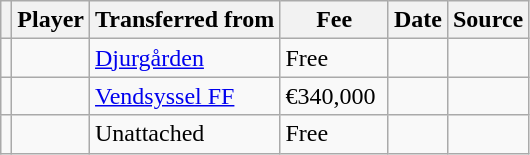<table class="wikitable plainrowheaders sortable">
<tr>
<th></th>
<th scope="col">Player</th>
<th>Transferred from</th>
<th style="width: 65px;">Fee</th>
<th scope="col">Date</th>
<th scope="col">Source</th>
</tr>
<tr>
<td align="center"></td>
<td></td>
<td> <a href='#'>Djurgården</a></td>
<td>Free</td>
<td></td>
<td></td>
</tr>
<tr>
<td align="center"></td>
<td></td>
<td> <a href='#'>Vendsyssel FF</a></td>
<td>€340,000</td>
<td></td>
<td></td>
</tr>
<tr>
<td align="center"></td>
<td></td>
<td>Unattached</td>
<td>Free</td>
<td></td>
<td></td>
</tr>
</table>
